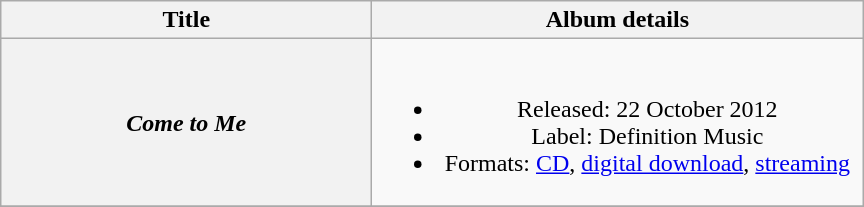<table class="wikitable plainrowheaders" style="text-align:center;">
<tr>
<th scope="col" style="width:15em;">Title</th>
<th scope="col" style="width:20em;">Album details</th>
</tr>
<tr>
<th scope="row"><em>Come to Me</em></th>
<td><br><ul><li>Released: 22 October 2012</li><li>Label: Definition Music</li><li>Formats: <a href='#'>CD</a>, <a href='#'>digital download</a>, <a href='#'>streaming</a></li></ul></td>
</tr>
<tr>
</tr>
</table>
